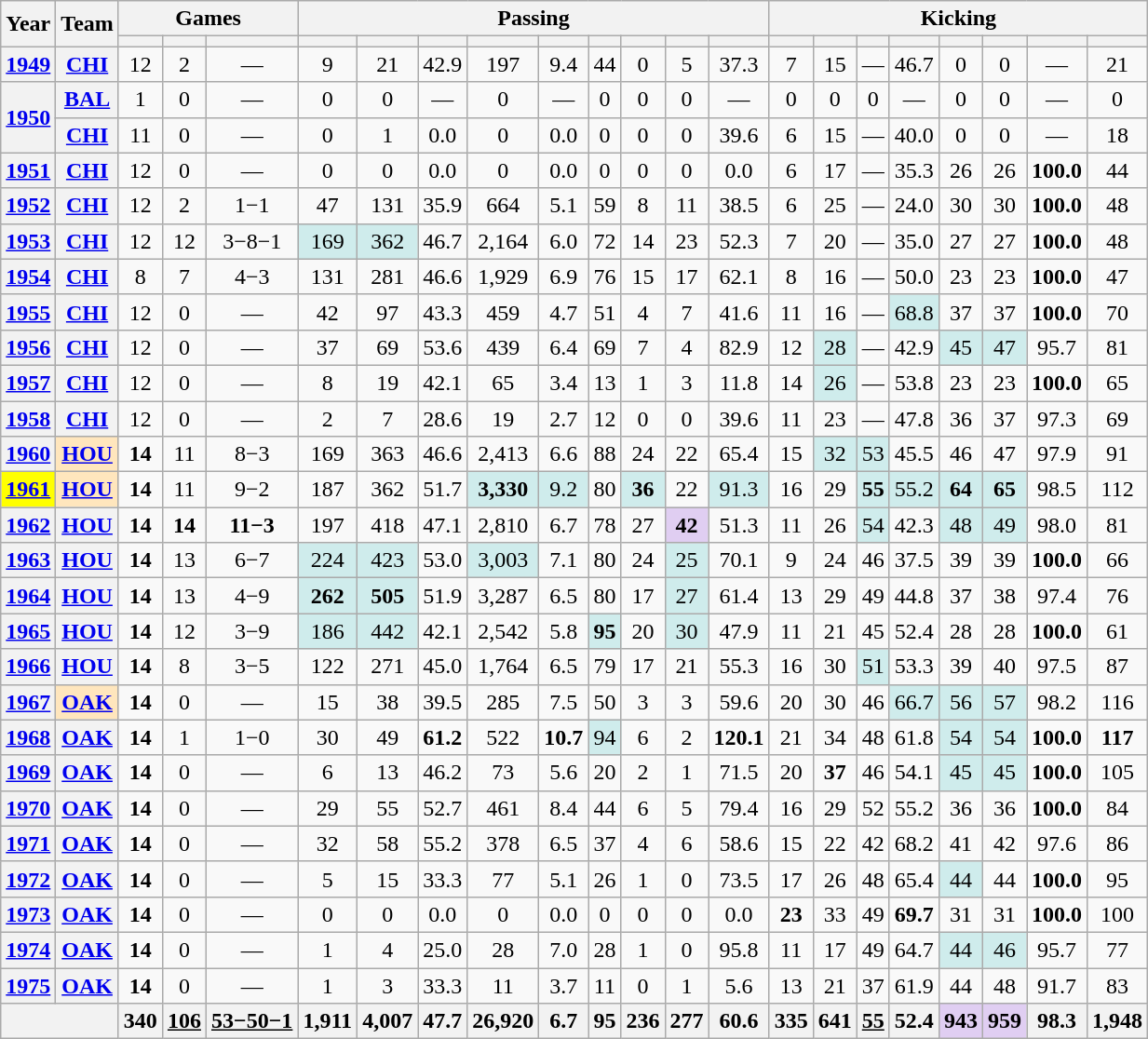<table class="wikitable" style="text-align:center;">
<tr>
<th rowspan="2">Year</th>
<th rowspan="2">Team</th>
<th colspan="3">Games</th>
<th colspan="9">Passing</th>
<th colspan="8">Kicking</th>
</tr>
<tr>
<th></th>
<th></th>
<th></th>
<th></th>
<th></th>
<th></th>
<th></th>
<th></th>
<th></th>
<th></th>
<th></th>
<th></th>
<th></th>
<th></th>
<th></th>
<th></th>
<th></th>
<th></th>
<th></th>
<th></th>
</tr>
<tr>
<th><a href='#'>1949</a></th>
<th><a href='#'>CHI</a></th>
<td>12</td>
<td>2</td>
<td>—</td>
<td>9</td>
<td>21</td>
<td>42.9</td>
<td>197</td>
<td>9.4</td>
<td>44</td>
<td>0</td>
<td>5</td>
<td>37.3</td>
<td>7</td>
<td>15</td>
<td>—</td>
<td>46.7</td>
<td>0</td>
<td>0</td>
<td>—</td>
<td>21</td>
</tr>
<tr>
<th rowspan="2"><a href='#'>1950</a></th>
<th><a href='#'>BAL</a></th>
<td>1</td>
<td>0</td>
<td>—</td>
<td>0</td>
<td>0</td>
<td>—</td>
<td>0</td>
<td>—</td>
<td>0</td>
<td>0</td>
<td>0</td>
<td>—</td>
<td>0</td>
<td>0</td>
<td>0</td>
<td>—</td>
<td>0</td>
<td>0</td>
<td>—</td>
<td>0</td>
</tr>
<tr>
<th><a href='#'>CHI</a></th>
<td>11</td>
<td>0</td>
<td>—</td>
<td>0</td>
<td>1</td>
<td>0.0</td>
<td>0</td>
<td>0.0</td>
<td>0</td>
<td>0</td>
<td>0</td>
<td>39.6</td>
<td>6</td>
<td>15</td>
<td>—</td>
<td>40.0</td>
<td>0</td>
<td>0</td>
<td>—</td>
<td>18</td>
</tr>
<tr>
<th><a href='#'>1951</a></th>
<th><a href='#'>CHI</a></th>
<td>12</td>
<td>0</td>
<td>—</td>
<td>0</td>
<td>0</td>
<td>0.0</td>
<td>0</td>
<td>0.0</td>
<td>0</td>
<td>0</td>
<td>0</td>
<td>0.0</td>
<td>6</td>
<td>17</td>
<td>—</td>
<td>35.3</td>
<td>26</td>
<td>26</td>
<td><strong>100.0</strong></td>
<td>44</td>
</tr>
<tr>
<th><a href='#'>1952</a></th>
<th><a href='#'>CHI</a></th>
<td>12</td>
<td>2</td>
<td>1−1</td>
<td>47</td>
<td>131</td>
<td>35.9</td>
<td>664</td>
<td>5.1</td>
<td>59</td>
<td>8</td>
<td>11</td>
<td>38.5</td>
<td>6</td>
<td>25</td>
<td>—</td>
<td>24.0</td>
<td>30</td>
<td>30</td>
<td><strong>100.0</strong></td>
<td>48</td>
</tr>
<tr>
<th><a href='#'>1953</a></th>
<th><a href='#'>CHI</a></th>
<td>12</td>
<td>12</td>
<td>3−8−1</td>
<td style="background:#cfecec;">169</td>
<td style="background:#cfecec;">362</td>
<td>46.7</td>
<td>2,164</td>
<td>6.0</td>
<td>72</td>
<td>14</td>
<td>23</td>
<td>52.3</td>
<td>7</td>
<td>20</td>
<td>—</td>
<td>35.0</td>
<td>27</td>
<td>27</td>
<td><strong>100.0</strong></td>
<td>48</td>
</tr>
<tr>
<th><a href='#'>1954</a></th>
<th><a href='#'>CHI</a></th>
<td>8</td>
<td>7</td>
<td>4−3</td>
<td>131</td>
<td>281</td>
<td>46.6</td>
<td>1,929</td>
<td>6.9</td>
<td>76</td>
<td>15</td>
<td>17</td>
<td>62.1</td>
<td>8</td>
<td>16</td>
<td>—</td>
<td>50.0</td>
<td>23</td>
<td>23</td>
<td><strong>100.0</strong></td>
<td>47</td>
</tr>
<tr>
<th><a href='#'>1955</a></th>
<th><a href='#'>CHI</a></th>
<td>12</td>
<td>0</td>
<td>—</td>
<td>42</td>
<td>97</td>
<td>43.3</td>
<td>459</td>
<td>4.7</td>
<td>51</td>
<td>4</td>
<td>7</td>
<td>41.6</td>
<td>11</td>
<td>16</td>
<td>—</td>
<td style="background:#cfecec;">68.8</td>
<td>37</td>
<td>37</td>
<td><strong>100.0</strong></td>
<td>70</td>
</tr>
<tr>
<th><a href='#'>1956</a></th>
<th><a href='#'>CHI</a></th>
<td>12</td>
<td>0</td>
<td>—</td>
<td>37</td>
<td>69</td>
<td>53.6</td>
<td>439</td>
<td>6.4</td>
<td>69</td>
<td>7</td>
<td>4</td>
<td>82.9</td>
<td>12</td>
<td style="background:#cfecec;">28</td>
<td>—</td>
<td>42.9</td>
<td style="background:#cfecec;">45</td>
<td style="background:#cfecec;">47</td>
<td>95.7</td>
<td>81</td>
</tr>
<tr>
<th><a href='#'>1957</a></th>
<th><a href='#'>CHI</a></th>
<td>12</td>
<td>0</td>
<td>—</td>
<td>8</td>
<td>19</td>
<td>42.1</td>
<td>65</td>
<td>3.4</td>
<td>13</td>
<td>1</td>
<td>3</td>
<td>11.8</td>
<td>14</td>
<td style="background:#cfecec;">26</td>
<td>—</td>
<td>53.8</td>
<td>23</td>
<td>23</td>
<td><strong>100.0</strong></td>
<td>65</td>
</tr>
<tr>
<th><a href='#'>1958</a></th>
<th><a href='#'>CHI</a></th>
<td>12</td>
<td>0</td>
<td>—</td>
<td>2</td>
<td>7</td>
<td>28.6</td>
<td>19</td>
<td>2.7</td>
<td>12</td>
<td>0</td>
<td>0</td>
<td>39.6</td>
<td>11</td>
<td>23</td>
<td>—</td>
<td>47.8</td>
<td>36</td>
<td>37</td>
<td>97.3</td>
<td>69</td>
</tr>
<tr>
<th><a href='#'>1960</a></th>
<th style="background:#ffe6bd;"><a href='#'>HOU</a></th>
<td><strong>14</strong></td>
<td>11</td>
<td>8−3</td>
<td>169</td>
<td>363</td>
<td>46.6</td>
<td>2,413</td>
<td>6.6</td>
<td>88</td>
<td>24</td>
<td>22</td>
<td>65.4</td>
<td>15</td>
<td style="background:#cfecec;">32</td>
<td style="background:#cfecec;">53</td>
<td>45.5</td>
<td>46</td>
<td>47</td>
<td>97.9</td>
<td>91</td>
</tr>
<tr>
<th style="background:#ff0;"><a href='#'>1961</a></th>
<th style="background:#ffe6bd;"><a href='#'>HOU</a></th>
<td><strong>14</strong></td>
<td>11</td>
<td>9−2</td>
<td>187</td>
<td>362</td>
<td>51.7</td>
<td style="background:#cfecec;"><strong>3,330</strong></td>
<td style="background:#cfecec;">9.2</td>
<td>80</td>
<td style="background:#cfecec;"><strong>36</strong></td>
<td>22</td>
<td style="background:#cfecec;">91.3</td>
<td>16</td>
<td>29</td>
<td style="background:#cfecec;"><strong>55</strong></td>
<td style="background:#cfecec;">55.2</td>
<td style="background:#cfecec;"><strong>64</strong></td>
<td style="background:#cfecec;"><strong>65</strong></td>
<td>98.5</td>
<td>112</td>
</tr>
<tr>
<th><a href='#'>1962</a></th>
<th><a href='#'>HOU</a></th>
<td><strong>14</strong></td>
<td><strong>14</strong></td>
<td><strong>11−3</strong></td>
<td>197</td>
<td>418</td>
<td>47.1</td>
<td>2,810</td>
<td>6.7</td>
<td>78</td>
<td>27</td>
<td style="background:#e0cef2;"><strong>42</strong></td>
<td>51.3</td>
<td>11</td>
<td>26</td>
<td style="background:#cfecec;">54</td>
<td>42.3</td>
<td style="background:#cfecec;">48</td>
<td style="background:#cfecec;">49</td>
<td>98.0</td>
<td>81</td>
</tr>
<tr>
<th><a href='#'>1963</a></th>
<th><a href='#'>HOU</a></th>
<td><strong>14</strong></td>
<td>13</td>
<td>6−7</td>
<td style="background:#cfecec;">224</td>
<td style="background:#cfecec;">423</td>
<td>53.0</td>
<td style="background:#cfecec;">3,003</td>
<td>7.1</td>
<td>80</td>
<td>24</td>
<td style="background:#cfecec;">25</td>
<td>70.1</td>
<td>9</td>
<td>24</td>
<td>46</td>
<td>37.5</td>
<td>39</td>
<td>39</td>
<td><strong>100.0</strong></td>
<td>66</td>
</tr>
<tr>
<th><a href='#'>1964</a></th>
<th><a href='#'>HOU</a></th>
<td><strong>14</strong></td>
<td>13</td>
<td>4−9</td>
<td style="background:#cfecec;"><strong>262</strong></td>
<td style="background:#cfecec;"><strong>505</strong></td>
<td>51.9</td>
<td>3,287</td>
<td>6.5</td>
<td>80</td>
<td>17</td>
<td style="background:#cfecec;">27</td>
<td>61.4</td>
<td>13</td>
<td>29</td>
<td>49</td>
<td>44.8</td>
<td>37</td>
<td>38</td>
<td>97.4</td>
<td>76</td>
</tr>
<tr>
<th><a href='#'>1965</a></th>
<th><a href='#'>HOU</a></th>
<td><strong>14</strong></td>
<td>12</td>
<td>3−9</td>
<td style="background:#cfecec;">186</td>
<td style="background:#cfecec;">442</td>
<td>42.1</td>
<td>2,542</td>
<td>5.8</td>
<td style="background:#cfecec;"><strong>95</strong></td>
<td>20</td>
<td style="background:#cfecec;">30</td>
<td>47.9</td>
<td>11</td>
<td>21</td>
<td>45</td>
<td>52.4</td>
<td>28</td>
<td>28</td>
<td><strong>100.0</strong></td>
<td>61</td>
</tr>
<tr>
<th><a href='#'>1966</a></th>
<th><a href='#'>HOU</a></th>
<td><strong>14</strong></td>
<td>8</td>
<td>3−5</td>
<td>122</td>
<td>271</td>
<td>45.0</td>
<td>1,764</td>
<td>6.5</td>
<td>79</td>
<td>17</td>
<td>21</td>
<td>55.3</td>
<td>16</td>
<td>30</td>
<td style="background:#cfecec;">51</td>
<td>53.3</td>
<td>39</td>
<td>40</td>
<td>97.5</td>
<td>87</td>
</tr>
<tr>
<th><a href='#'>1967</a></th>
<th style="background:#ffe6bd;"><a href='#'>OAK</a></th>
<td><strong>14</strong></td>
<td>0</td>
<td>—</td>
<td>15</td>
<td>38</td>
<td>39.5</td>
<td>285</td>
<td>7.5</td>
<td>50</td>
<td>3</td>
<td>3</td>
<td>59.6</td>
<td>20</td>
<td>30</td>
<td>46</td>
<td style="background:#cfecec;">66.7</td>
<td style="background:#cfecec;">56</td>
<td style="background:#cfecec;">57</td>
<td>98.2</td>
<td>116</td>
</tr>
<tr>
<th><a href='#'>1968</a></th>
<th><a href='#'>OAK</a></th>
<td><strong>14</strong></td>
<td>1</td>
<td>1−0</td>
<td>30</td>
<td>49</td>
<td><strong>61.2</strong></td>
<td>522</td>
<td><strong>10.7</strong></td>
<td style="background:#cfecec;">94</td>
<td>6</td>
<td>2</td>
<td><strong>120.1</strong></td>
<td>21</td>
<td>34</td>
<td>48</td>
<td>61.8</td>
<td style="background:#cfecec;">54</td>
<td style="background:#cfecec;">54</td>
<td><strong>100.0</strong></td>
<td><strong>117</strong></td>
</tr>
<tr>
<th><a href='#'>1969</a></th>
<th><a href='#'>OAK</a></th>
<td><strong>14</strong></td>
<td>0</td>
<td>—</td>
<td>6</td>
<td>13</td>
<td>46.2</td>
<td>73</td>
<td>5.6</td>
<td>20</td>
<td>2</td>
<td>1</td>
<td>71.5</td>
<td>20</td>
<td><strong>37</strong></td>
<td>46</td>
<td>54.1</td>
<td style="background:#cfecec;">45</td>
<td style="background:#cfecec;">45</td>
<td><strong>100.0</strong></td>
<td>105</td>
</tr>
<tr>
<th><a href='#'>1970</a></th>
<th><a href='#'>OAK</a></th>
<td><strong>14</strong></td>
<td>0</td>
<td>—</td>
<td>29</td>
<td>55</td>
<td>52.7</td>
<td>461</td>
<td>8.4</td>
<td>44</td>
<td>6</td>
<td>5</td>
<td>79.4</td>
<td>16</td>
<td>29</td>
<td>52</td>
<td>55.2</td>
<td>36</td>
<td>36</td>
<td><strong>100.0</strong></td>
<td>84</td>
</tr>
<tr>
<th><a href='#'>1971</a></th>
<th><a href='#'>OAK</a></th>
<td><strong>14</strong></td>
<td>0</td>
<td>—</td>
<td>32</td>
<td>58</td>
<td>55.2</td>
<td>378</td>
<td>6.5</td>
<td>37</td>
<td>4</td>
<td>6</td>
<td>58.6</td>
<td>15</td>
<td>22</td>
<td>42</td>
<td>68.2</td>
<td>41</td>
<td>42</td>
<td>97.6</td>
<td>86</td>
</tr>
<tr>
<th><a href='#'>1972</a></th>
<th><a href='#'>OAK</a></th>
<td><strong>14</strong></td>
<td>0</td>
<td>—</td>
<td>5</td>
<td>15</td>
<td>33.3</td>
<td>77</td>
<td>5.1</td>
<td>26</td>
<td>1</td>
<td>0</td>
<td>73.5</td>
<td>17</td>
<td>26</td>
<td>48</td>
<td>65.4</td>
<td style="background:#cfecec;">44</td>
<td>44</td>
<td><strong>100.0</strong></td>
<td>95</td>
</tr>
<tr>
<th><a href='#'>1973</a></th>
<th><a href='#'>OAK</a></th>
<td><strong>14</strong></td>
<td>0</td>
<td>—</td>
<td>0</td>
<td>0</td>
<td>0.0</td>
<td>0</td>
<td>0.0</td>
<td>0</td>
<td>0</td>
<td>0</td>
<td>0.0</td>
<td><strong>23</strong></td>
<td>33</td>
<td>49</td>
<td><strong>69.7</strong></td>
<td>31</td>
<td>31</td>
<td><strong>100.0</strong></td>
<td>100</td>
</tr>
<tr>
<th><a href='#'>1974</a></th>
<th><a href='#'>OAK</a></th>
<td><strong>14</strong></td>
<td>0</td>
<td>—</td>
<td>1</td>
<td>4</td>
<td>25.0</td>
<td>28</td>
<td>7.0</td>
<td>28</td>
<td>1</td>
<td>0</td>
<td>95.8</td>
<td>11</td>
<td>17</td>
<td>49</td>
<td>64.7</td>
<td style="background:#cfecec;">44</td>
<td style="background:#cfecec;">46</td>
<td>95.7</td>
<td>77</td>
</tr>
<tr>
<th><a href='#'>1975</a></th>
<th><a href='#'>OAK</a></th>
<td><strong>14</strong></td>
<td>0</td>
<td>—</td>
<td>1</td>
<td>3</td>
<td>33.3</td>
<td>11</td>
<td>3.7</td>
<td>11</td>
<td>0</td>
<td>1</td>
<td>5.6</td>
<td>13</td>
<td>21</td>
<td>37</td>
<td>61.9</td>
<td>44</td>
<td>48</td>
<td>91.7</td>
<td>83</td>
</tr>
<tr>
<th colspan="2"></th>
<th>340</th>
<th><u>106</u></th>
<th><u>53−50−1</u></th>
<th>1,911</th>
<th>4,007</th>
<th>47.7</th>
<th>26,920</th>
<th>6.7</th>
<th>95</th>
<th>236</th>
<th>277</th>
<th>60.6</th>
<th>335</th>
<th>641</th>
<th><u>55</u></th>
<th>52.4</th>
<th style="background:#e0cef2;">943</th>
<th style="background:#e0cef2;">959</th>
<th>98.3</th>
<th>1,948</th>
</tr>
</table>
